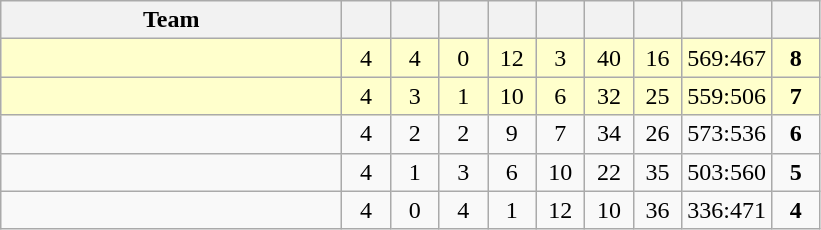<table class="wikitable" style="text-align:center;">
<tr>
<th width=220>Team</th>
<th width=25></th>
<th width=25></th>
<th width=25></th>
<th width=25></th>
<th width=25></th>
<th width=25></th>
<th width=25></th>
<th width=25></th>
<th width=25></th>
</tr>
<tr style="background:#ffffcc;">
<td style="text-align:left;"></td>
<td>4</td>
<td>4</td>
<td>0</td>
<td>12</td>
<td>3</td>
<td>40</td>
<td>16</td>
<td>569:467</td>
<td><strong>8</strong></td>
</tr>
<tr style="background:#ffffcc;">
<td style="text-align:left;"></td>
<td>4</td>
<td>3</td>
<td>1</td>
<td>10</td>
<td>6</td>
<td>32</td>
<td>25</td>
<td>559:506</td>
<td><strong>7</strong></td>
</tr>
<tr>
<td style="text-align:left;"></td>
<td>4</td>
<td>2</td>
<td>2</td>
<td>9</td>
<td>7</td>
<td>34</td>
<td>26</td>
<td>573:536</td>
<td><strong>6</strong></td>
</tr>
<tr>
<td style="text-align:left;"></td>
<td>4</td>
<td>1</td>
<td>3</td>
<td>6</td>
<td>10</td>
<td>22</td>
<td>35</td>
<td>503:560</td>
<td><strong>5</strong></td>
</tr>
<tr>
<td style="text-align:left;"></td>
<td>4</td>
<td>0</td>
<td>4</td>
<td>1</td>
<td>12</td>
<td>10</td>
<td>36</td>
<td>336:471</td>
<td><strong>4</strong></td>
</tr>
</table>
